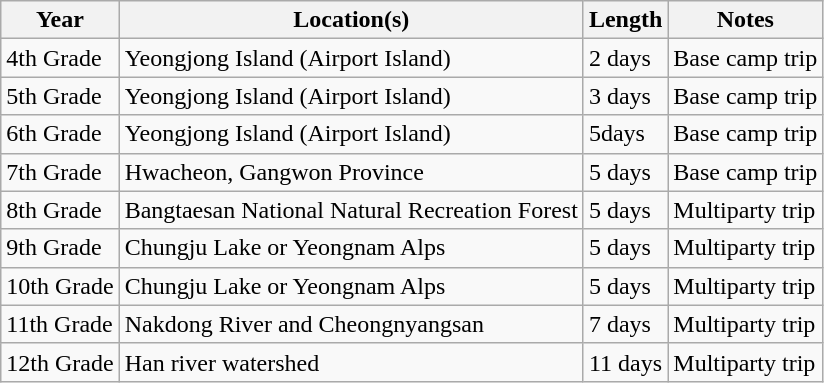<table class="wikitable">
<tr>
<th>Year</th>
<th>Location(s)</th>
<th>Length</th>
<th>Notes</th>
</tr>
<tr>
<td>4th Grade</td>
<td>Yeongjong Island (Airport Island)</td>
<td>2 days</td>
<td>Base camp trip</td>
</tr>
<tr>
<td>5th Grade</td>
<td>Yeongjong Island (Airport Island)</td>
<td>3 days</td>
<td>Base camp trip</td>
</tr>
<tr>
<td>6th Grade</td>
<td>Yeongjong Island (Airport Island)</td>
<td>5days</td>
<td>Base camp trip</td>
</tr>
<tr>
<td>7th Grade</td>
<td>Hwacheon, Gangwon Province</td>
<td>5 days</td>
<td>Base camp trip</td>
</tr>
<tr>
<td>8th Grade</td>
<td>Bangtaesan National Natural Recreation Forest</td>
<td>5 days</td>
<td>Multiparty trip</td>
</tr>
<tr>
<td>9th Grade</td>
<td>Chungju Lake or Yeongnam Alps</td>
<td>5 days</td>
<td>Multiparty trip</td>
</tr>
<tr>
<td>10th Grade</td>
<td>Chungju Lake or Yeongnam Alps</td>
<td>5 days</td>
<td>Multiparty trip</td>
</tr>
<tr>
<td>11th Grade</td>
<td>Nakdong River and Cheongnyangsan</td>
<td>7 days</td>
<td>Multiparty trip</td>
</tr>
<tr>
<td>12th Grade</td>
<td>Han river watershed</td>
<td>11 days</td>
<td>Multiparty trip</td>
</tr>
</table>
